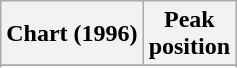<table class="wikitable sortable plainrowheaders" style="text-align:center">
<tr>
<th>Chart (1996)</th>
<th>Peak<br>position</th>
</tr>
<tr>
</tr>
<tr>
</tr>
<tr>
</tr>
<tr>
</tr>
</table>
